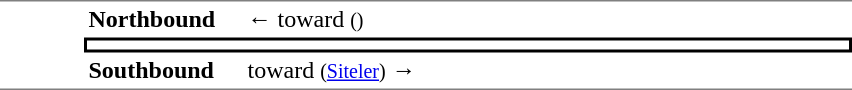<table table border=0 cellspacing=0 cellpadding=3>
<tr>
<td style="border-top:solid 1px gray;border-bottom:solid 1px gray;" width=50 rowspan=3 valign=top></td>
<td style="border-top:solid 1px gray;" width=100><strong>Northbound</strong></td>
<td style="border-top:solid 1px gray;" width=400>←  toward  <small>()</small></td>
</tr>
<tr>
<td style="border-top:solid 2px black;border-right:solid 2px black;border-left:solid 2px black;border-bottom:solid 2px black;text-align:center;" colspan=2></td>
</tr>
<tr>
<td style="border-bottom:solid 1px gray;"><strong>Southbound</strong></td>
<td style="border-bottom:solid 1px gray;"> toward  <small>(<a href='#'>Siteler</a>)</small> →</td>
</tr>
</table>
